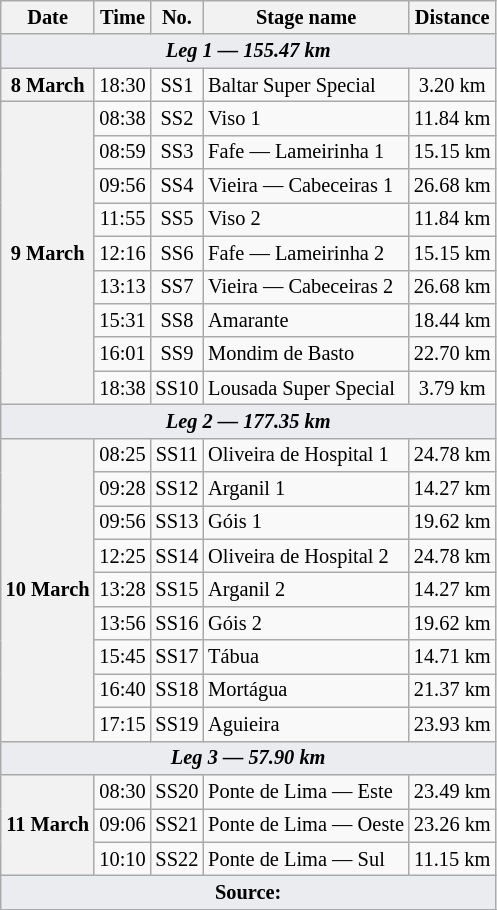<table class="wikitable" style="font-size: 85%;">
<tr>
<th>Date</th>
<th>Time</th>
<th>No.</th>
<th>Stage name</th>
<th>Distance</th>
</tr>
<tr>
<td style="background-color:#EAECF0; text-align:center" colspan="5"><strong><em>Leg 1 — 155.47 km</em></strong></td>
</tr>
<tr>
<th rowspan="1">8 March</th>
<td align="center">18:30</td>
<td align="center">SS1</td>
<td>Baltar Super Special</td>
<td align="center">3.20 km</td>
</tr>
<tr>
<th rowspan="9">9 March</th>
<td align="center">08:38</td>
<td align="center">SS2</td>
<td>Viso 1</td>
<td align="center">11.84 km</td>
</tr>
<tr>
<td align="center">08:59</td>
<td align="center">SS3</td>
<td>Fafe — Lameirinha 1</td>
<td align="center">15.15 km</td>
</tr>
<tr>
<td align="center">09:56</td>
<td align="center">SS4</td>
<td>Vieira — Cabeceiras 1</td>
<td align="center">26.68 km</td>
</tr>
<tr>
<td align="center">11:55</td>
<td align="center">SS5</td>
<td>Viso 2</td>
<td align="center">11.84 km</td>
</tr>
<tr>
<td align="center">12:16</td>
<td align="center">SS6</td>
<td>Fafe — Lameirinha 2</td>
<td align="center">15.15 km</td>
</tr>
<tr>
<td align="center">13:13</td>
<td align="center">SS7</td>
<td>Vieira — Cabeceiras 2</td>
<td align="center">26.68 km</td>
</tr>
<tr>
<td align="center">15:31</td>
<td align="center">SS8</td>
<td>Amarante</td>
<td align="center">18.44 km</td>
</tr>
<tr>
<td align="center">16:01</td>
<td align="center">SS9</td>
<td>Mondim de Basto</td>
<td align="center">22.70 km</td>
</tr>
<tr>
<td align="center">18:38</td>
<td align="center">SS10</td>
<td>Lousada Super Special</td>
<td align="center">3.79 km</td>
</tr>
<tr>
<td style="background-color:#EAECF0; text-align:center" colspan="5"><strong><em>Leg 2 — 177.35 km</em></strong></td>
</tr>
<tr>
<th rowspan="9">10 March</th>
<td align="center">08:25</td>
<td align="center">SS11</td>
<td>Oliveira de Hospital 1</td>
<td align="center">24.78 km</td>
</tr>
<tr>
<td align="center">09:28</td>
<td align="center">SS12</td>
<td>Arganil 1</td>
<td align="center">14.27 km</td>
</tr>
<tr>
<td align="center">09:56</td>
<td align="center">SS13</td>
<td>Góis 1</td>
<td align="center">19.62 km</td>
</tr>
<tr>
<td align="center">12:25</td>
<td align="center">SS14</td>
<td>Oliveira de Hospital 2</td>
<td align="center">24.78 km</td>
</tr>
<tr>
<td align="center">13:28</td>
<td align="center">SS15</td>
<td>Arganil 2</td>
<td align="center">14.27 km</td>
</tr>
<tr>
<td align="center">13:56</td>
<td align="center">SS16</td>
<td>Góis 2</td>
<td align="center">19.62 km</td>
</tr>
<tr>
<td align="center">15:45</td>
<td align="center">SS17</td>
<td>Tábua</td>
<td align="center">14.71 km</td>
</tr>
<tr>
<td align="center">16:40</td>
<td align="center">SS18</td>
<td>Mortágua</td>
<td align="center">21.37 km</td>
</tr>
<tr>
<td align="center">17:15</td>
<td align="center">SS19</td>
<td>Aguieira</td>
<td align="center">23.93 km</td>
</tr>
<tr>
<td style="background-color:#EAECF0; text-align:center" colspan="5"><strong><em>Leg 3 — 57.90 km</em></strong></td>
</tr>
<tr>
<th rowspan="3">11 March</th>
<td align="center">08:30</td>
<td align="center">SS20</td>
<td>Ponte de Lima — Este</td>
<td align="center">23.49 km</td>
</tr>
<tr>
<td align="center">09:06</td>
<td align="center">SS21</td>
<td>Ponte de Lima — Oeste</td>
<td align="center">23.26 km</td>
</tr>
<tr>
<td align="center">10:10</td>
<td align="center">SS22</td>
<td>Ponte de Lima — Sul</td>
<td align="center">11.15 km</td>
</tr>
<tr>
<td style="background-color:#EAECF0; text-align:center" colspan="5"><strong>Source:</strong></td>
</tr>
<tr>
</tr>
</table>
